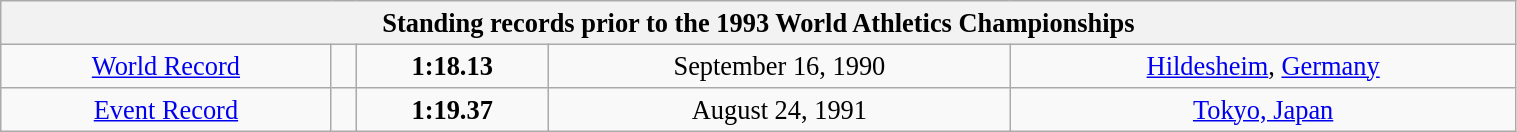<table class="wikitable" style=" text-align:center; font-size:110%;" width="80%">
<tr>
<th colspan="5">Standing records prior to the 1993 World Athletics Championships</th>
</tr>
<tr>
<td><a href='#'>World Record</a></td>
<td></td>
<td><strong>1:18.13</strong></td>
<td>September 16, 1990</td>
<td> <a href='#'>Hildesheim</a>, <a href='#'>Germany</a></td>
</tr>
<tr>
<td><a href='#'>Event Record</a></td>
<td></td>
<td><strong>1:19.37</strong></td>
<td>August 24, 1991</td>
<td> <a href='#'>Tokyo, Japan</a></td>
</tr>
</table>
